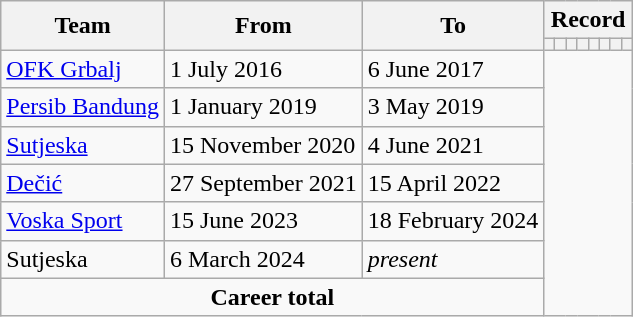<table class="wikitable" style="text-align:center">
<tr>
<th rowspan="2">Team</th>
<th rowspan="2">From</th>
<th rowspan="2">To</th>
<th colspan="8">Record</th>
</tr>
<tr>
<th></th>
<th></th>
<th></th>
<th></th>
<th></th>
<th></th>
<th></th>
<th></th>
</tr>
<tr>
<td align="left"><a href='#'>OFK Grbalj</a></td>
<td align=left>1 July 2016</td>
<td align=left>6 June 2017<br></td>
</tr>
<tr>
<td align="left"><a href='#'>Persib Bandung</a></td>
<td align=left>1 January 2019</td>
<td align=left>3 May 2019<br></td>
</tr>
<tr>
<td align="left"><a href='#'>Sutjeska</a></td>
<td align=left>15 November 2020</td>
<td align=left>4 June 2021<br></td>
</tr>
<tr>
<td align="left"><a href='#'>Dečić</a></td>
<td align=left>27 September 2021</td>
<td align=left>15 April 2022<br></td>
</tr>
<tr>
<td align="left"><a href='#'>Voska Sport</a></td>
<td align=left>15 June 2023</td>
<td align=left>18 February 2024<br></td>
</tr>
<tr>
<td align="left">Sutjeska</td>
<td align=left>6 March 2024</td>
<td align=left><em>present</em><br></td>
</tr>
<tr>
<td colspan=3><strong>Career total</strong><br></td>
</tr>
</table>
